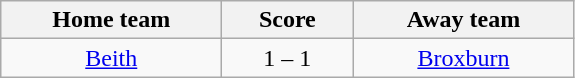<table class="wikitable" style="text-align: center">
<tr>
<th width=140>Home team</th>
<th width=80>Score</th>
<th width=140>Away team</th>
</tr>
<tr>
<td><a href='#'>Beith</a></td>
<td>1 – 1 </td>
<td><a href='#'>Broxburn</a></td>
</tr>
</table>
